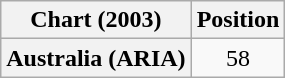<table class="wikitable plainrowheaders" style="text-align:center;">
<tr>
<th scope="col">Chart (2003)</th>
<th scope="col">Position</th>
</tr>
<tr>
<th scope="row">Australia (ARIA)</th>
<td>58</td>
</tr>
</table>
